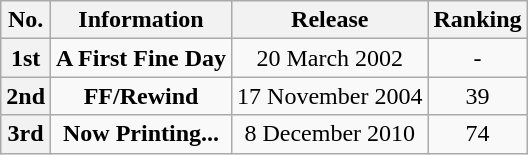<table class="wikitable">
<tr>
<th>No.</th>
<th>Information </th>
<th>Release</th>
<th>Ranking</th>
</tr>
<tr>
<th>1st</th>
<td align="center"><strong>A First Fine Day</strong></td>
<td align="center">20 March 2002</td>
<td align="center">-</td>
</tr>
<tr>
<th>2nd</th>
<td align="center"><strong>FF/Rewind</strong></td>
<td align="center">17 November 2004</td>
<td align="center">39</td>
</tr>
<tr>
<th>3rd</th>
<td align="center"><strong>Now Printing...</strong></td>
<td align="center">8 December 2010</td>
<td align="center">74</td>
</tr>
</table>
